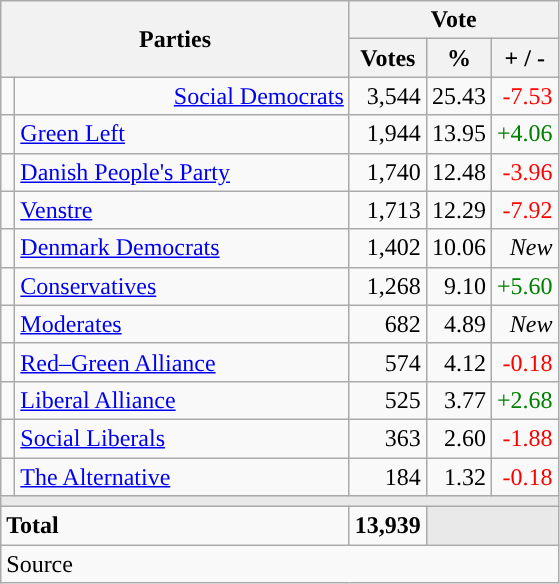<table class="wikitable" style="text-align:right;">
<tr>
<th style="text-align:centre;" rowspan="2" colspan="2" width="225">Parties</th>
<th colspan="3">Vote</th>
</tr>
<tr>
<th width="15">Votes</th>
<th width="15">%</th>
<th width="15">+ / -</th>
</tr>
<tr>
<td width=2 bgcolor=></td>
<td><a href='#'>Social Democrats</a></td>
<td>3,544</td>
<td>25.43</td>
<td style=color:red;>-7.53</td>
</tr>
<tr>
<td width=2 bgcolor=></td>
<td align=left><a href='#'>Green Left</a></td>
<td>1,944</td>
<td>13.95</td>
<td style=color:green;>+4.06</td>
</tr>
<tr>
<td width=2 bgcolor=></td>
<td align=left><a href='#'>Danish People's Party</a></td>
<td>1,740</td>
<td>12.48</td>
<td style=color:red;>-3.96</td>
</tr>
<tr>
<td width=2 bgcolor=></td>
<td align=left><a href='#'>Venstre</a></td>
<td>1,713</td>
<td>12.29</td>
<td style=color:red;>-7.92</td>
</tr>
<tr>
<td width=2 bgcolor=></td>
<td align=left><a href='#'>Denmark Democrats</a></td>
<td>1,402</td>
<td>10.06</td>
<td><em>New</em></td>
</tr>
<tr>
<td width=2 bgcolor=></td>
<td align=left><a href='#'>Conservatives</a></td>
<td>1,268</td>
<td>9.10</td>
<td style=color:green;>+5.60</td>
</tr>
<tr>
<td width=2 bgcolor=></td>
<td align=left><a href='#'>Moderates</a></td>
<td>682</td>
<td>4.89</td>
<td><em>New</em></td>
</tr>
<tr>
<td width=2 bgcolor=></td>
<td align=left><a href='#'>Red–Green Alliance</a></td>
<td>574</td>
<td>4.12</td>
<td style=color:red;>-0.18</td>
</tr>
<tr>
<td width=2 bgcolor=></td>
<td align=left><a href='#'>Liberal Alliance</a></td>
<td>525</td>
<td>3.77</td>
<td style=color:green;>+2.68</td>
</tr>
<tr>
<td width=2 bgcolor=></td>
<td align=left><a href='#'>Social Liberals</a></td>
<td>363</td>
<td>2.60</td>
<td style=color:red;>-1.88</td>
</tr>
<tr>
<td width=2 bgcolor=></td>
<td align=left><a href='#'>The Alternative</a></td>
<td>184</td>
<td>1.32</td>
<td style=color:red;>-0.18</td>
</tr>
<tr>
<td colspan="7" bgcolor="#E9E9E9"></td>
</tr>
<tr>
<td align="left" colspan="2"><strong>Total</strong></td>
<td><strong>13,939</strong></td>
<td bgcolor=#E9E9E9 colspan=2></td>
</tr>
<tr>
<td align="left" colspan="6">Source</td>
</tr>
</table>
